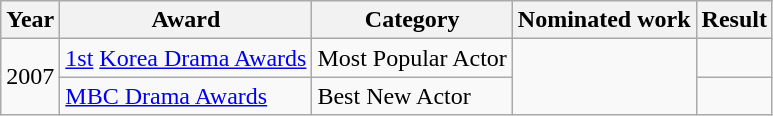<table class="wikitable">
<tr>
<th>Year</th>
<th>Award</th>
<th>Category</th>
<th>Nominated work</th>
<th>Result</th>
</tr>
<tr>
<td rowspan=2>2007</td>
<td><a href='#'>1st</a> <a href='#'>Korea Drama Awards</a></td>
<td>Most Popular Actor</td>
<td rowspan=2></td>
<td></td>
</tr>
<tr>
<td><a href='#'>MBC Drama Awards</a></td>
<td>Best New Actor</td>
<td></td>
</tr>
</table>
